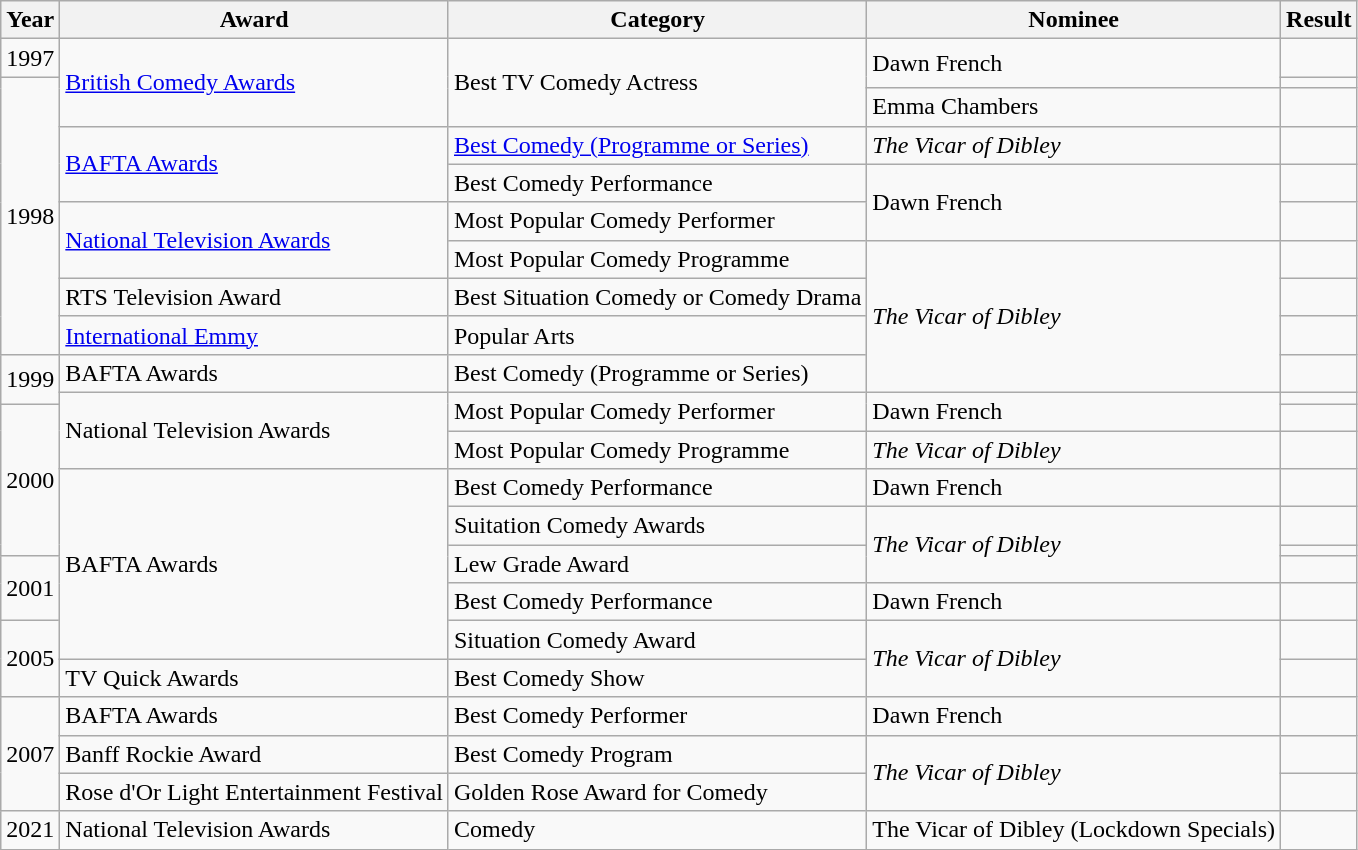<table class="wikitable sortable">
<tr>
<th>Year</th>
<th>Award</th>
<th>Category</th>
<th>Nominee</th>
<th>Result</th>
</tr>
<tr>
<td>1997</td>
<td rowspan="3"><a href='#'>British Comedy Awards</a></td>
<td rowspan="3">Best TV Comedy Actress</td>
<td rowspan="2">Dawn French</td>
<td></td>
</tr>
<tr>
<td rowspan="8">1998</td>
<td></td>
</tr>
<tr>
<td>Emma Chambers</td>
<td></td>
</tr>
<tr>
<td rowspan="2"><a href='#'>BAFTA Awards</a></td>
<td><a href='#'>Best Comedy (Programme or Series)</a></td>
<td><em>The Vicar of Dibley</em></td>
<td></td>
</tr>
<tr>
<td>Best Comedy Performance</td>
<td rowspan="2">Dawn French</td>
<td></td>
</tr>
<tr>
<td rowspan="2"><a href='#'>National Television Awards</a></td>
<td>Most Popular Comedy Performer</td>
<td></td>
</tr>
<tr>
<td>Most Popular Comedy Programme</td>
<td rowspan="4"><em>The Vicar of Dibley</em></td>
<td></td>
</tr>
<tr>
<td>RTS Television Award</td>
<td>Best Situation Comedy or Comedy Drama</td>
<td></td>
</tr>
<tr>
<td><a href='#'>International Emmy</a></td>
<td>Popular Arts</td>
<td></td>
</tr>
<tr>
<td rowspan="2">1999</td>
<td>BAFTA Awards</td>
<td>Best Comedy (Programme or Series)</td>
<td></td>
</tr>
<tr>
<td rowspan="3">National Television Awards</td>
<td rowspan="2">Most Popular Comedy Performer</td>
<td rowspan="2">Dawn French</td>
<td></td>
</tr>
<tr>
<td rowspan="5">2000</td>
<td></td>
</tr>
<tr>
<td>Most Popular Comedy Programme</td>
<td><em>The Vicar of Dibley</em></td>
<td></td>
</tr>
<tr>
<td rowspan="6">BAFTA Awards</td>
<td>Best Comedy Performance</td>
<td>Dawn French</td>
<td></td>
</tr>
<tr>
<td>Suitation Comedy Awards</td>
<td rowspan="3"><em>The Vicar of Dibley</em></td>
<td></td>
</tr>
<tr>
<td rowspan="2">Lew Grade Award</td>
<td></td>
</tr>
<tr>
<td rowspan="2">2001</td>
<td></td>
</tr>
<tr>
<td>Best Comedy Performance</td>
<td>Dawn French</td>
<td></td>
</tr>
<tr>
<td rowspan="2">2005</td>
<td>Situation Comedy Award</td>
<td rowspan="2"><em>The Vicar of Dibley</em></td>
<td></td>
</tr>
<tr>
<td>TV Quick Awards</td>
<td>Best Comedy Show</td>
<td></td>
</tr>
<tr>
<td rowspan="3">2007</td>
<td>BAFTA Awards</td>
<td>Best Comedy Performer</td>
<td>Dawn French</td>
<td></td>
</tr>
<tr>
<td>Banff Rockie Award</td>
<td>Best Comedy Program</td>
<td rowspan="2"><em>The Vicar of Dibley</em></td>
<td></td>
</tr>
<tr>
<td>Rose d'Or Light Entertainment Festival</td>
<td>Golden Rose Award for Comedy</td>
<td></td>
</tr>
<tr>
<td rowspan="1">2021</td>
<td>National Television Awards</td>
<td>Comedy</td>
<td>The Vicar of Dibley (Lockdown Specials)</td>
<td></td>
</tr>
</table>
